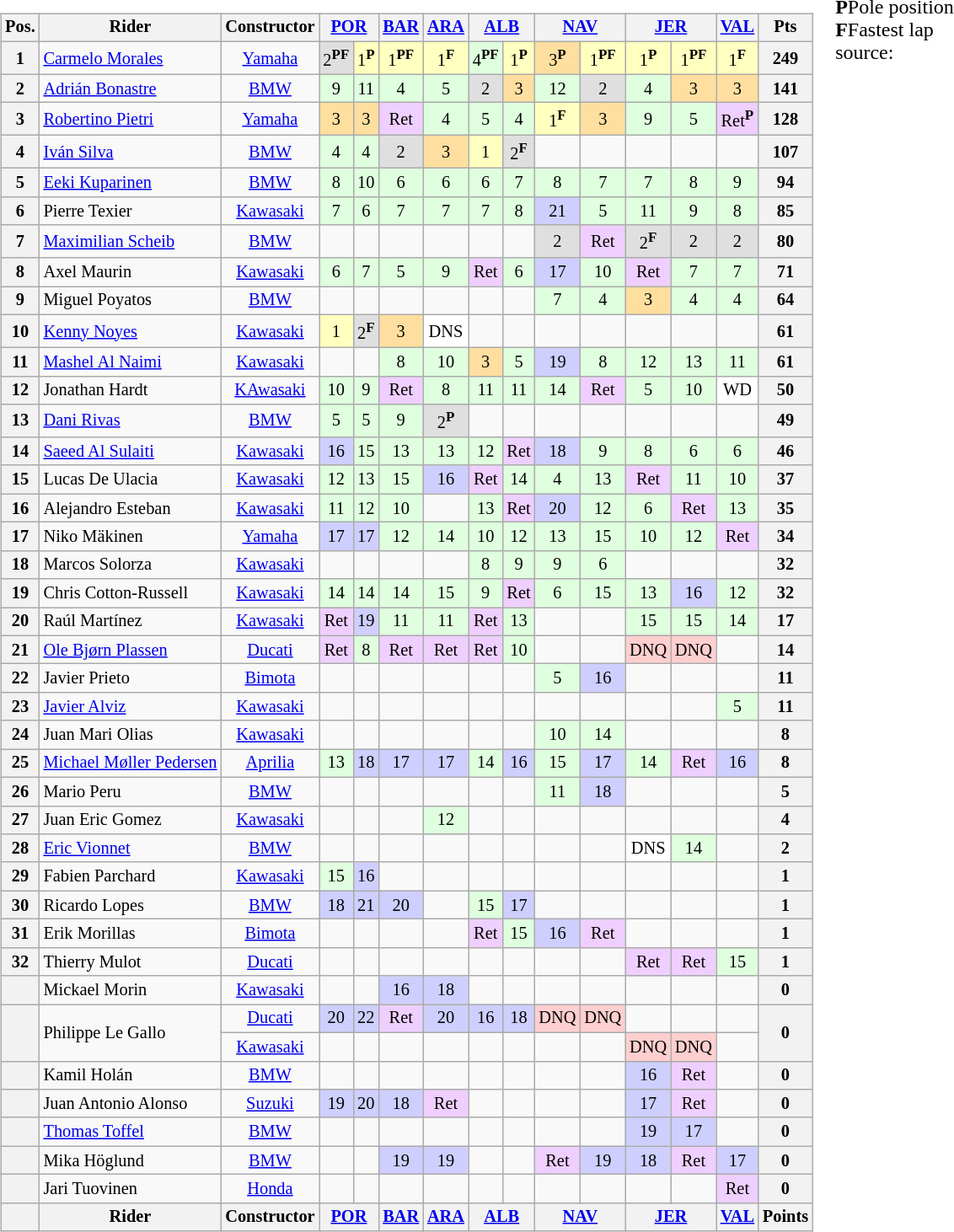<table>
<tr>
<td><br><table class="wikitable" style="font-size:85%; text-align:center;">
<tr style="vertical-align:top">
<th style="vertical-align:middle">Pos.</th>
<th style="vertical-align:middle">Rider</th>
<th style="vertical-align:middle">Constructor</th>
<th colspan="2"><a href='#'>POR</a><br></th>
<th><a href='#'>BAR</a><br></th>
<th><a href='#'>ARA</a><br></th>
<th colspan="2"><a href='#'>ALB</a><br></th>
<th colspan="2"><a href='#'>NAV</a><br></th>
<th colspan="2"><a href='#'>JER</a><br></th>
<th><a href='#'>VAL</a><br></th>
<th style="vertical-align:middle">Pts</th>
</tr>
<tr>
<th>1</th>
<td align="left"> <a href='#'>Carmelo Morales</a></td>
<td><a href='#'>Yamaha</a></td>
<td style="background:#dfdfdf;">2<sup><strong>PF</strong></sup></td>
<td style="background:#ffffbf;">1<sup><strong>P</strong></sup></td>
<td style="background:#ffffbf;">1<sup><strong>PF</strong></sup></td>
<td style="background:#ffffbf;">1<sup><strong>F</strong></sup></td>
<td style="background:#dfffdf;">4<sup><strong>PF</strong></sup></td>
<td style="background:#ffffbf;">1<sup><strong>P</strong></sup></td>
<td style="background:#ffdf9f;">3<sup><strong>P</strong></sup></td>
<td style="background:#ffffbf;">1<sup><strong>PF</strong></sup></td>
<td style="background:#ffffbf;">1<sup><strong>P</strong></sup></td>
<td style="background:#ffffbf;">1<sup><strong>PF</strong></sup></td>
<td style="background:#ffffbf;">1<sup><strong>F</strong></sup></td>
<th>249</th>
</tr>
<tr>
<th>2</th>
<td align="left"> <a href='#'>Adrián Bonastre</a></td>
<td><a href='#'>BMW</a></td>
<td style="background:#dfffdf;">9</td>
<td style="background:#dfffdf;">11</td>
<td style="background:#dfffdf;">4</td>
<td style="background:#dfffdf;">5</td>
<td style="background:#dfdfdf;">2</td>
<td style="background:#ffdf9f;">3</td>
<td style="background:#dfffdf;">12</td>
<td style="background:#dfdfdf;">2</td>
<td style="background:#dfffdf;">4</td>
<td style="background:#ffdf9f;">3</td>
<td style="background:#ffdf9f;">3</td>
<th>141</th>
</tr>
<tr>
<th>3</th>
<td align="left"> <a href='#'>Robertino Pietri</a></td>
<td><a href='#'>Yamaha</a></td>
<td style="background:#ffdf9f;">3</td>
<td style="background:#ffdf9f;">3</td>
<td style="background:#efcfff;">Ret</td>
<td style="background:#dfffdf;">4</td>
<td style="background:#dfffdf;">5</td>
<td style="background:#dfffdf;">4</td>
<td style="background:#ffffbf;">1<sup><strong>F</strong></sup></td>
<td style="background:#ffdf9f;">3</td>
<td style="background:#dfffdf;">9</td>
<td style="background:#dfffdf;">5</td>
<td style="background:#efcfff;">Ret<sup><strong>P</strong></sup></td>
<th>128</th>
</tr>
<tr>
<th>4</th>
<td align="left"> <a href='#'>Iván Silva</a></td>
<td><a href='#'>BMW</a></td>
<td style="background:#dfffdf;">4</td>
<td style="background:#dfffdf;">4</td>
<td style="background:#dfdfdf;">2</td>
<td style="background:#ffdf9f;">3</td>
<td style="background:#ffffbf;">1</td>
<td style="background:#dfdfdf;">2<sup><strong>F</strong></sup></td>
<td></td>
<td></td>
<td></td>
<td></td>
<td></td>
<th>107</th>
</tr>
<tr>
<th>5</th>
<td align="left"> <a href='#'>Eeki Kuparinen</a></td>
<td><a href='#'>BMW</a></td>
<td style="background:#dfffdf;">8</td>
<td style="background:#dfffdf;">10</td>
<td style="background:#dfffdf;">6</td>
<td style="background:#dfffdf;">6</td>
<td style="background:#dfffdf;">6</td>
<td style="background:#dfffdf;">7</td>
<td style="background:#dfffdf;">8</td>
<td style="background:#dfffdf;">7</td>
<td style="background:#dfffdf;">7</td>
<td style="background:#dfffdf;">8</td>
<td style="background:#dfffdf;">9</td>
<th>94</th>
</tr>
<tr>
<th>6</th>
<td align="left"> Pierre Texier</td>
<td><a href='#'>Kawasaki</a></td>
<td style="background:#dfffdf;">7</td>
<td style="background:#dfffdf;">6</td>
<td style="background:#dfffdf;">7</td>
<td style="background:#dfffdf;">7</td>
<td style="background:#dfffdf;">7</td>
<td style="background:#dfffdf;">8</td>
<td style="background:#cfcfff;">21</td>
<td style="background:#dfffdf;">5</td>
<td style="background:#dfffdf;">11</td>
<td style="background:#dfffdf;">9</td>
<td style="background:#dfffdf;">8</td>
<th>85</th>
</tr>
<tr>
<th>7</th>
<td align="left"> <a href='#'>Maximilian Scheib</a></td>
<td><a href='#'>BMW</a></td>
<td></td>
<td></td>
<td></td>
<td></td>
<td></td>
<td></td>
<td style="background:#dfdfdf;">2</td>
<td style="background:#efcfff;">Ret</td>
<td style="background:#dfdfdf;">2<sup><strong>F</strong></sup></td>
<td style="background:#dfdfdf;">2</td>
<td style="background:#dfdfdf;">2</td>
<th>80</th>
</tr>
<tr>
<th>8</th>
<td align="left"> Axel Maurin</td>
<td><a href='#'>Kawasaki</a></td>
<td style="background:#dfffdf;">6</td>
<td style="background:#dfffdf;">7</td>
<td style="background:#dfffdf;">5</td>
<td style="background:#dfffdf;">9</td>
<td style="background:#efcfff;">Ret</td>
<td style="background:#dfffdf;">6</td>
<td style="background:#cfcfff;">17</td>
<td style="background:#dfffdf;">10</td>
<td style="background:#efcfff;">Ret</td>
<td style="background:#dfffdf;">7</td>
<td style="background:#dfffdf;">7</td>
<th>71</th>
</tr>
<tr>
<th>9</th>
<td align="left"> Miguel Poyatos</td>
<td><a href='#'>BMW</a></td>
<td></td>
<td></td>
<td></td>
<td></td>
<td></td>
<td></td>
<td style="background:#dfffdf;">7</td>
<td style="background:#dfffdf;">4</td>
<td style="background:#ffdf9f;">3</td>
<td style="background:#dfffdf;">4</td>
<td style="background:#dfffdf;">4</td>
<th>64</th>
</tr>
<tr>
<th>10</th>
<td align="left"> <a href='#'>Kenny Noyes</a></td>
<td><a href='#'>Kawasaki</a></td>
<td style="background:#ffffbf;">1</td>
<td style="background:#dfdfdf;">2<sup><strong>F</strong></sup></td>
<td style="background:#ffdf9f;">3</td>
<td style="background:#ffffff;">DNS</td>
<td></td>
<td></td>
<td></td>
<td></td>
<td></td>
<td></td>
<td></td>
<th>61</th>
</tr>
<tr>
<th>11</th>
<td align="left"> <a href='#'>Mashel Al Naimi</a></td>
<td><a href='#'>Kawasaki</a></td>
<td></td>
<td></td>
<td style="background:#dfffdf;">8</td>
<td style="background:#dfffdf;">10</td>
<td style="background:#ffdf9f;">3</td>
<td style="background:#dfffdf;">5</td>
<td style="background:#cfcfff;">19</td>
<td style="background:#dfffdf;">8</td>
<td style="background:#dfffdf;">12</td>
<td style="background:#dfffdf;">13</td>
<td style="background:#dfffdf;">11</td>
<th>61</th>
</tr>
<tr>
<th>12</th>
<td align="left"> Jonathan Hardt</td>
<td><a href='#'>KAwasaki</a></td>
<td style="background:#dfffdf;">10</td>
<td style="background:#dfffdf;">9</td>
<td style="background:#efcfff;">Ret</td>
<td style="background:#dfffdf;">8</td>
<td style="background:#dfffdf;">11</td>
<td style="background:#dfffdf;">11</td>
<td style="background:#dfffdf;">14</td>
<td style="background:#efcfff;">Ret</td>
<td style="background:#dfffdf;">5</td>
<td style="background:#dfffdf;">10</td>
<td style="background:#ffffff;">WD</td>
<th>50</th>
</tr>
<tr>
<th>13</th>
<td align="left"> <a href='#'>Dani Rivas</a></td>
<td><a href='#'>BMW</a></td>
<td style="background:#dfffdf;">5</td>
<td style="background:#dfffdf;">5</td>
<td style="background:#dfffdf;">9</td>
<td style="background:#dfdfdf;">2<sup><strong>P</strong></sup></td>
<td></td>
<td></td>
<td></td>
<td></td>
<td></td>
<td></td>
<td></td>
<th>49</th>
</tr>
<tr>
<th>14</th>
<td align="left"> <a href='#'>Saeed Al Sulaiti</a></td>
<td><a href='#'>Kawasaki</a></td>
<td style="background:#cfcfff;">16</td>
<td style="background:#dfffdf;">15</td>
<td style="background:#dfffdf;">13</td>
<td style="background:#dfffdf;">13</td>
<td style="background:#dfffdf;">12</td>
<td style="background:#efcfff;">Ret</td>
<td style="background:#cfcfff;">18</td>
<td style="background:#dfffdf;">9</td>
<td style="background:#dfffdf;">8</td>
<td style="background:#dfffdf;">6</td>
<td style="background:#dfffdf;">6</td>
<th>46</th>
</tr>
<tr>
<th>15</th>
<td align="left"> Lucas De Ulacia</td>
<td><a href='#'>Kawasaki</a></td>
<td style="background:#dfffdf;">12</td>
<td style="background:#dfffdf;">13</td>
<td style="background:#dfffdf;">15</td>
<td style="background:#cfcfff;">16</td>
<td style="background:#efcfff;">Ret</td>
<td style="background:#dfffdf;">14</td>
<td style="background:#dfffdf;">4</td>
<td style="background:#dfffdf;">13</td>
<td style="background:#efcfff;">Ret</td>
<td style="background:#dfffdf;">11</td>
<td style="background:#dfffdf;">10</td>
<th>37</th>
</tr>
<tr>
<th>16</th>
<td align="left"> Alejandro Esteban</td>
<td><a href='#'>Kawasaki</a></td>
<td style="background:#dfffdf;">11</td>
<td style="background:#dfffdf;">12</td>
<td style="background:#dfffdf;">10</td>
<td></td>
<td style="background:#dfffdf;">13</td>
<td style="background:#efcfff;">Ret</td>
<td style="background:#cfcfff;">20</td>
<td style="background:#dfffdf;">12</td>
<td style="background:#dfffdf;">6</td>
<td style="background:#efcfff;">Ret</td>
<td style="background:#dfffdf;">13</td>
<th>35</th>
</tr>
<tr>
<th>17</th>
<td align="left"> Niko Mäkinen</td>
<td><a href='#'>Yamaha</a></td>
<td style="background:#cfcfff;">17</td>
<td style="background:#cfcfff;">17</td>
<td style="background:#dfffdf;">12</td>
<td style="background:#dfffdf;">14</td>
<td style="background:#dfffdf;">10</td>
<td style="background:#dfffdf;">12</td>
<td style="background:#dfffdf;">13</td>
<td style="background:#dfffdf;">15</td>
<td style="background:#dfffdf;">10</td>
<td style="background:#dfffdf;">12</td>
<td style="background:#efcfff;">Ret</td>
<th>34</th>
</tr>
<tr>
<th>18</th>
<td align="left"> Marcos Solorza</td>
<td><a href='#'>Kawasaki</a></td>
<td></td>
<td></td>
<td></td>
<td></td>
<td style="background:#dfffdf;">8</td>
<td style="background:#dfffdf;">9</td>
<td style="background:#dfffdf;">9</td>
<td style="background:#dfffdf;">6</td>
<td></td>
<td></td>
<td></td>
<th>32</th>
</tr>
<tr>
<th>19</th>
<td align="left"> Chris Cotton-Russell</td>
<td><a href='#'>Kawasaki</a></td>
<td style="background:#dfffdf;">14</td>
<td style="background:#dfffdf;">14</td>
<td style="background:#dfffdf;">14</td>
<td style="background:#dfffdf;">15</td>
<td style="background:#dfffdf;">9</td>
<td style="background:#efcfff;">Ret</td>
<td style="background:#dfffdf;">6</td>
<td style="background:#dfffdf;">15</td>
<td style="background:#dfffdf;">13</td>
<td style="background:#cfcfff;">16</td>
<td style="background:#dfffdf;">12</td>
<th>32</th>
</tr>
<tr>
<th>20</th>
<td align="left"> Raúl Martínez</td>
<td><a href='#'>Kawasaki</a></td>
<td style="background:#efcfff;">Ret</td>
<td style="background:#cfcfff;">19</td>
<td style="background:#dfffdf;">11</td>
<td style="background:#dfffdf;">11</td>
<td style="background:#efcfff;">Ret</td>
<td style="background:#dfffdf;">13</td>
<td></td>
<td></td>
<td style="background:#dfffdf;">15</td>
<td style="background:#dfffdf;">15</td>
<td style="background:#dfffdf;">14</td>
<th>17</th>
</tr>
<tr>
<th>21</th>
<td align="left"> <a href='#'>Ole Bjørn Plassen</a></td>
<td><a href='#'>Ducati</a></td>
<td style="background:#efcfff;">Ret</td>
<td style="background:#dfffdf;">8</td>
<td style="background:#efcfff;">Ret</td>
<td style="background:#efcfff;">Ret</td>
<td style="background:#efcfff;">Ret</td>
<td style="background:#dfffdf;">10</td>
<td></td>
<td></td>
<td style="background:#ffcfcf;">DNQ</td>
<td style="background:#ffcfcf;">DNQ</td>
<td></td>
<th>14</th>
</tr>
<tr>
<th>22</th>
<td align="left"> Javier Prieto</td>
<td><a href='#'>Bimota</a></td>
<td></td>
<td></td>
<td></td>
<td></td>
<td></td>
<td></td>
<td style="background:#dfffdf;">5</td>
<td style="background:#cfcfff;">16</td>
<td></td>
<td></td>
<td></td>
<th>11</th>
</tr>
<tr>
<th>23</th>
<td align="left"> <a href='#'>Javier Alviz</a></td>
<td><a href='#'>Kawasaki</a></td>
<td></td>
<td></td>
<td></td>
<td></td>
<td></td>
<td></td>
<td></td>
<td></td>
<td></td>
<td></td>
<td style="background:#dfffdf;">5</td>
<th>11</th>
</tr>
<tr>
<th>24</th>
<td align="left"> Juan Mari Olias</td>
<td><a href='#'>Kawasaki</a></td>
<td></td>
<td></td>
<td></td>
<td></td>
<td></td>
<td></td>
<td style="background:#dfffdf;">10</td>
<td style="background:#dfffdf;">14</td>
<td></td>
<td></td>
<td></td>
<th>8</th>
</tr>
<tr>
<th>25</th>
<td align="left"> <a href='#'>Michael Møller Pedersen</a></td>
<td><a href='#'>Aprilia</a></td>
<td style="background:#dfffdf;">13</td>
<td style="background:#cfcfff;">18</td>
<td style="background:#cfcfff;">17</td>
<td style="background:#cfcfff;">17</td>
<td style="background:#dfffdf;">14</td>
<td style="background:#cfcfff;">16</td>
<td style="background:#dfffdf;">15</td>
<td style="background:#cfcfff;">17</td>
<td style="background:#dfffdf;">14</td>
<td style="background:#efcfff;">Ret</td>
<td style="background:#cfcfff;">16</td>
<th>8</th>
</tr>
<tr>
<th>26</th>
<td align="left"> Mario Peru</td>
<td><a href='#'>BMW</a></td>
<td></td>
<td></td>
<td></td>
<td></td>
<td></td>
<td></td>
<td style="background:#dfffdf;">11</td>
<td style="background:#cfcfff;">18</td>
<td></td>
<td></td>
<td></td>
<th>5</th>
</tr>
<tr>
<th>27</th>
<td align="left"> Juan Eric Gomez</td>
<td><a href='#'>Kawasaki</a></td>
<td></td>
<td></td>
<td></td>
<td style="background:#dfffdf;">12</td>
<td></td>
<td></td>
<td></td>
<td></td>
<td></td>
<td></td>
<td></td>
<th>4</th>
</tr>
<tr>
<th>28</th>
<td align="left"> <a href='#'>Eric Vionnet</a></td>
<td><a href='#'>BMW</a></td>
<td></td>
<td></td>
<td></td>
<td></td>
<td></td>
<td></td>
<td></td>
<td></td>
<td style="background:#ffffff;">DNS</td>
<td style="background:#dfffdf;">14</td>
<td></td>
<th>2</th>
</tr>
<tr>
<th>29</th>
<td align="left"> Fabien Parchard</td>
<td><a href='#'>Kawasaki</a></td>
<td style="background:#dfffdf;">15</td>
<td style="background:#cfcfff;">16</td>
<td></td>
<td></td>
<td></td>
<td></td>
<td></td>
<td></td>
<td></td>
<td></td>
<td></td>
<th>1</th>
</tr>
<tr>
<th>30</th>
<td align="left"> Ricardo Lopes</td>
<td><a href='#'>BMW</a></td>
<td style="background:#cfcfff;">18</td>
<td style="background:#cfcfff;">21</td>
<td style="background:#cfcfff;">20</td>
<td></td>
<td style="background:#dfffdf;">15</td>
<td style="background:#cfcfff;">17</td>
<td></td>
<td></td>
<td></td>
<td></td>
<td></td>
<th>1</th>
</tr>
<tr>
<th>31</th>
<td align="left"> Erik Morillas</td>
<td><a href='#'>Bimota</a></td>
<td></td>
<td></td>
<td></td>
<td></td>
<td style="background:#efcfff;">Ret</td>
<td style="background:#dfffdf;">15</td>
<td style="background:#cfcfff;">16</td>
<td style="background:#efcfff;">Ret</td>
<td></td>
<td></td>
<td></td>
<th>1</th>
</tr>
<tr>
<th>32</th>
<td align="left"> Thierry Mulot</td>
<td><a href='#'>Ducati</a></td>
<td></td>
<td></td>
<td></td>
<td></td>
<td></td>
<td></td>
<td></td>
<td></td>
<td style="background:#efcfff;">Ret</td>
<td style="background:#efcfff;">Ret</td>
<td style="background:#dfffdf;">15</td>
<th>1</th>
</tr>
<tr>
<th></th>
<td align="left"> Mickael Morin</td>
<td><a href='#'>Kawasaki</a></td>
<td></td>
<td></td>
<td style="background:#cfcfff;">16</td>
<td style="background:#cfcfff;">18</td>
<td></td>
<td></td>
<td></td>
<td></td>
<td></td>
<td></td>
<td></td>
<th>0</th>
</tr>
<tr>
<th rowspan="2"></th>
<td rowspan="2" align="left"> Philippe Le Gallo</td>
<td><a href='#'>Ducati</a></td>
<td style="background:#cfcfff;">20</td>
<td style="background:#cfcfff;">22</td>
<td style="background:#efcfff;">Ret</td>
<td style="background:#cfcfff;">20</td>
<td style="background:#cfcfff;">16</td>
<td style="background:#cfcfff;">18</td>
<td style="background:#ffcfcf;">DNQ</td>
<td style="background:#ffcfcf;">DNQ</td>
<td></td>
<td></td>
<td></td>
<th rowspan="2">0</th>
</tr>
<tr>
<td><a href='#'>Kawasaki</a></td>
<td></td>
<td></td>
<td></td>
<td></td>
<td></td>
<td></td>
<td></td>
<td></td>
<td style="background:#ffcfcf;">DNQ</td>
<td style="background:#ffcfcf;">DNQ</td>
<td></td>
</tr>
<tr>
<th></th>
<td align="left"> Kamil Holán</td>
<td><a href='#'>BMW</a></td>
<td></td>
<td></td>
<td></td>
<td></td>
<td></td>
<td></td>
<td></td>
<td></td>
<td style="background:#cfcfff;">16</td>
<td style="background:#efcfff;">Ret</td>
<td></td>
<th>0</th>
</tr>
<tr>
<th></th>
<td align="left"> Juan Antonio Alonso</td>
<td><a href='#'>Suzuki</a></td>
<td style="background:#cfcfff;">19</td>
<td style="background:#cfcfff;">20</td>
<td style="background:#cfcfff;">18</td>
<td style="background:#efcfff;">Ret</td>
<td></td>
<td></td>
<td></td>
<td></td>
<td style="background:#cfcfff;">17</td>
<td style="background:#efcfff;">Ret</td>
<td></td>
<th>0</th>
</tr>
<tr>
<th></th>
<td align="left"> <a href='#'>Thomas Toffel</a></td>
<td><a href='#'>BMW</a></td>
<td></td>
<td></td>
<td></td>
<td></td>
<td></td>
<td></td>
<td></td>
<td></td>
<td style="background:#cfcfff;">19</td>
<td style="background:#cfcfff;">17</td>
<td></td>
<th>0</th>
</tr>
<tr>
<th></th>
<td align="left"> Mika Höglund</td>
<td><a href='#'>BMW</a></td>
<td></td>
<td></td>
<td style="background:#cfcfff;">19</td>
<td style="background:#cfcfff;">19</td>
<td></td>
<td></td>
<td style="background:#efcfff;">Ret</td>
<td style="background:#cfcfff;">19</td>
<td style="background:#cfcfff;">18</td>
<td style="background:#efcfff;">Ret</td>
<td style="background:#cfcfff;">17</td>
<th>0</th>
</tr>
<tr>
<th></th>
<td align="left"> Jari Tuovinen</td>
<td><a href='#'>Honda</a></td>
<td></td>
<td></td>
<td></td>
<td></td>
<td></td>
<td></td>
<td></td>
<td></td>
<td></td>
<td></td>
<td style="background:#efcfff;">Ret</td>
<th>0</th>
</tr>
<tr>
<th></th>
<th>Rider</th>
<th>Constructor</th>
<th colspan="2"><a href='#'>POR</a><br></th>
<th><a href='#'>BAR</a><br></th>
<th><a href='#'>ARA</a><br></th>
<th colspan="2"><a href='#'>ALB</a><br></th>
<th colspan="2"><a href='#'>NAV</a><br></th>
<th colspan="2"><a href='#'>JER</a><br></th>
<th><a href='#'>VAL</a><br></th>
<th>Points</th>
</tr>
</table>
</td>
<td valign="top"><br>
<span><strong>P</strong>Pole position<br><strong>F</strong>Fastest lap</span><br>source:</td>
</tr>
</table>
